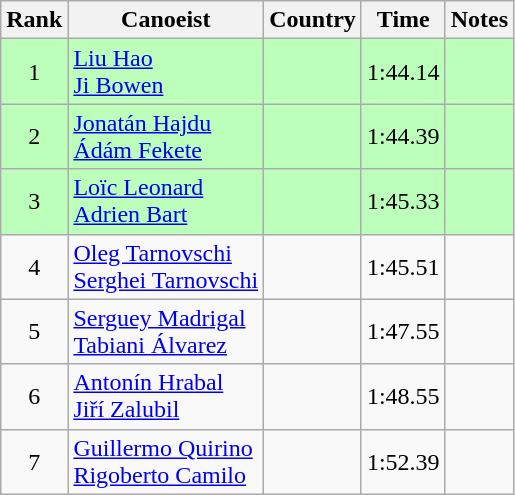<table class="wikitable" style="text-align:center">
<tr>
<th>Rank</th>
<th>Canoeist</th>
<th>Country</th>
<th>Time</th>
<th>Notes</th>
</tr>
<tr bgcolor=bbffbb>
<td>1</td>
<td align="left"><a href='#'>Liu Hao</a><br><a href='#'>Ji Bowen</a></td>
<td align="left"></td>
<td>1:44.14</td>
<td></td>
</tr>
<tr bgcolor=bbffbb>
<td>2</td>
<td align="left"><a href='#'>Jonatán Hajdu</a><br><a href='#'>Ádám Fekete</a></td>
<td align="left"></td>
<td>1:44.39</td>
<td></td>
</tr>
<tr bgcolor=bbffbb>
<td>3</td>
<td align="left"><a href='#'>Loïc Leonard</a><br><a href='#'>Adrien Bart</a></td>
<td align="left"></td>
<td>1:45.33</td>
<td></td>
</tr>
<tr>
<td>4</td>
<td align="left"><a href='#'>Oleg Tarnovschi</a><br><a href='#'>Serghei Tarnovschi</a></td>
<td align="left"></td>
<td>1:45.51</td>
<td></td>
</tr>
<tr>
<td>5</td>
<td align="left"><a href='#'>Serguey Madrigal</a><br><a href='#'>Tabiani Álvarez</a></td>
<td align="left"></td>
<td>1:47.55</td>
<td></td>
</tr>
<tr>
<td>6</td>
<td align="left"><a href='#'>Antonín Hrabal</a><br><a href='#'>Jiří Zalubil</a></td>
<td align="left"></td>
<td>1:48.55</td>
<td></td>
</tr>
<tr>
<td>7</td>
<td align="left"><a href='#'>Guillermo Quirino</a><br><a href='#'>Rigoberto Camilo</a></td>
<td align="left"></td>
<td>1:52.39</td>
<td></td>
</tr>
</table>
